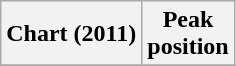<table class="wikitable sortable">
<tr>
<th align="left">Chart (2011)</th>
<th align="center">Peak<br>position</th>
</tr>
<tr>
</tr>
</table>
